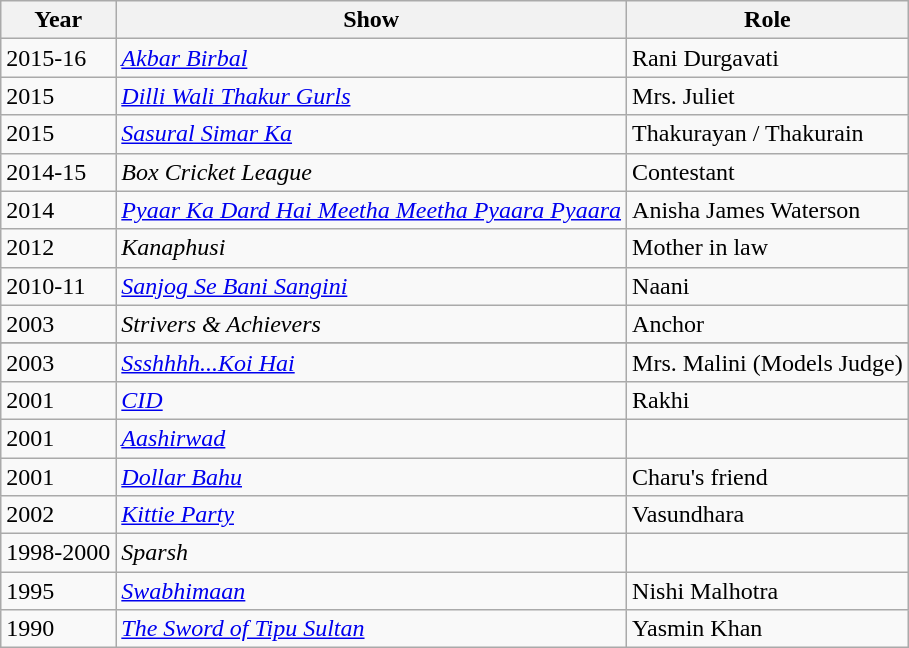<table class="wikitable sortable">
<tr style="text-align:center;">
<th>Year</th>
<th>Show</th>
<th>Role</th>
</tr>
<tr>
<td>2015-16</td>
<td><em><a href='#'>Akbar Birbal</a></em></td>
<td>Rani Durgavati</td>
</tr>
<tr>
<td>2015</td>
<td><em><a href='#'>Dilli Wali Thakur Gurls</a></em></td>
<td>Mrs. Juliet</td>
</tr>
<tr>
<td>2015</td>
<td><em><a href='#'>Sasural Simar Ka</a></em></td>
<td>Thakurayan / Thakurain</td>
</tr>
<tr>
<td>2014-15</td>
<td><em>Box Cricket League</em></td>
<td>Contestant</td>
</tr>
<tr>
<td>2014</td>
<td><em><a href='#'>Pyaar Ka Dard Hai Meetha Meetha Pyaara Pyaara</a></em></td>
<td>Anisha James Waterson</td>
</tr>
<tr>
<td>2012</td>
<td><em>Kanaphusi</em></td>
<td>Mother in law</td>
</tr>
<tr>
<td>2010-11</td>
<td><em><a href='#'>Sanjog Se Bani Sangini</a></em></td>
<td>Naani</td>
</tr>
<tr>
<td>2003</td>
<td><em>Strivers & Achievers</em></td>
<td>Anchor</td>
</tr>
<tr>
</tr>
<tr>
<td>2003</td>
<td><em><a href='#'>Ssshhhh...Koi Hai</a></em></td>
<td>Mrs. Malini (Models Judge)</td>
</tr>
<tr>
<td>2001</td>
<td><em><a href='#'>CID</a></em></td>
<td>Rakhi</td>
</tr>
<tr>
<td>2001</td>
<td><em><a href='#'>Aashirwad</a></em></td>
<td></td>
</tr>
<tr>
<td>2001</td>
<td><em><a href='#'>Dollar Bahu</a></em></td>
<td>Charu's friend</td>
</tr>
<tr>
<td>2002</td>
<td><em><a href='#'>Kittie Party</a></em></td>
<td>Vasundhara</td>
</tr>
<tr>
<td>1998-2000</td>
<td><em>Sparsh</em></td>
<td></td>
</tr>
<tr>
<td>1995</td>
<td><em><a href='#'>Swabhimaan</a></em></td>
<td>Nishi Malhotra</td>
</tr>
<tr>
<td>1990</td>
<td><em><a href='#'>The Sword of Tipu Sultan</a></em></td>
<td>Yasmin Khan</td>
</tr>
</table>
